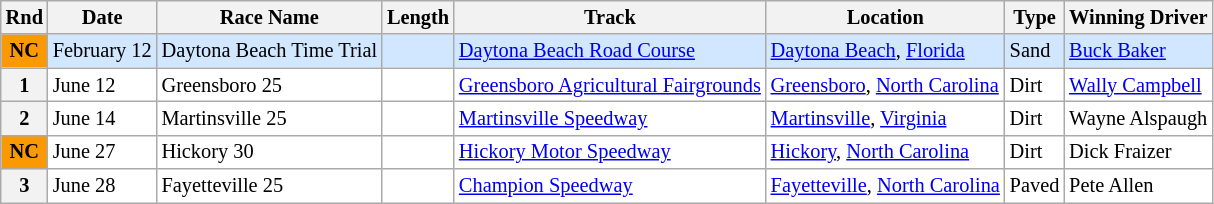<table class="wikitable" style="font-size:85%;">
<tr>
<th>Rnd</th>
<th>Date</th>
<th>Race Name</th>
<th>Length</th>
<th>Track</th>
<th>Location</th>
<th>Type</th>
<th>Winning Driver</th>
</tr>
<tr style="background:#D0E7FF;">
<th style="background:#fb9902; text-align:center;"><strong>NC</strong></th>
<td>February 12</td>
<td> Daytona Beach Time Trial</td>
<td></td>
<td><a href='#'>Daytona Beach Road Course</a></td>
<td><a href='#'>Daytona Beach</a>, <a href='#'>Florida</a></td>
<td>Sand</td>
<td> <a href='#'>Buck Baker</a></td>
</tr>
<tr style="background:#FFFFFF;">
<th>1</th>
<td>June 12</td>
<td> Greensboro 25</td>
<td></td>
<td><a href='#'>Greensboro Agricultural Fairgrounds</a></td>
<td><a href='#'>Greensboro</a>, <a href='#'>North Carolina</a></td>
<td>Dirt</td>
<td> <a href='#'>Wally Campbell</a></td>
</tr>
<tr style="background:#FFFFFF;">
<th>2</th>
<td>June 14</td>
<td> Martinsville 25</td>
<td></td>
<td><a href='#'>Martinsville Speedway</a></td>
<td><a href='#'>Martinsville</a>, <a href='#'>Virginia</a></td>
<td>Dirt</td>
<td> Wayne Alspaugh</td>
</tr>
<tr style="background:#FFFFFF;">
<th style="background:#fb9902; text-align:center;"><strong>NC</strong></th>
<td>June 27</td>
<td> Hickory 30</td>
<td></td>
<td><a href='#'>Hickory Motor Speedway</a></td>
<td><a href='#'>Hickory</a>, <a href='#'>North Carolina</a></td>
<td>Dirt</td>
<td>  Dick Fraizer</td>
</tr>
<tr style="background:#FFFFFF;">
<th>3</th>
<td>June 28</td>
<td> Fayetteville 25</td>
<td></td>
<td><a href='#'>Champion Speedway</a></td>
<td><a href='#'>Fayetteville</a>, <a href='#'>North Carolina</a></td>
<td>Paved</td>
<td> Pete Allen</td>
</tr>
</table>
